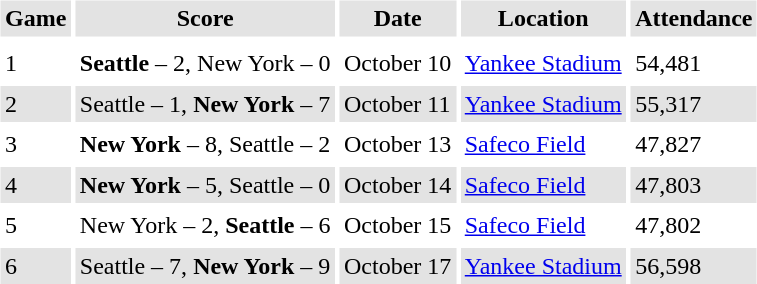<table border="0" cellspacing="3" cellpadding="3">
<tr style="background: #e3e3e3;">
<th>Game</th>
<th>Score</th>
<th>Date</th>
<th>Location</th>
<th>Attendance</th>
</tr>
<tr style="background: #e3e3e3;">
</tr>
<tr>
<td>1</td>
<td><strong>Seattle</strong> – 2, New York – 0</td>
<td>October 10</td>
<td><a href='#'>Yankee Stadium</a></td>
<td>54,481</td>
</tr>
<tr style="background: #e3e3e3;">
<td>2</td>
<td>Seattle – 1, <strong>New York</strong> – 7</td>
<td>October 11</td>
<td><a href='#'>Yankee Stadium</a></td>
<td>55,317</td>
</tr>
<tr>
<td>3</td>
<td><strong>New York</strong> – 8, Seattle – 2</td>
<td>October 13</td>
<td><a href='#'>Safeco Field</a></td>
<td>47,827</td>
</tr>
<tr style="background: #e3e3e3;">
<td>4</td>
<td><strong>New York</strong> – 5, Seattle – 0</td>
<td>October 14</td>
<td><a href='#'>Safeco Field</a></td>
<td>47,803</td>
</tr>
<tr>
<td>5</td>
<td>New York – 2, <strong>Seattle</strong> – 6</td>
<td>October 15</td>
<td><a href='#'>Safeco Field</a></td>
<td>47,802</td>
</tr>
<tr style="background: #e3e3e3;">
<td>6</td>
<td>Seattle – 7, <strong>New York</strong> – 9</td>
<td>October 17</td>
<td><a href='#'>Yankee Stadium</a></td>
<td>56,598</td>
</tr>
</table>
